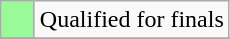<table class="wikitable">
<tr>
<td width=15px bgcolor="#98fb98"></td>
<td>Qualified for finals</td>
</tr>
<tr>
</tr>
</table>
